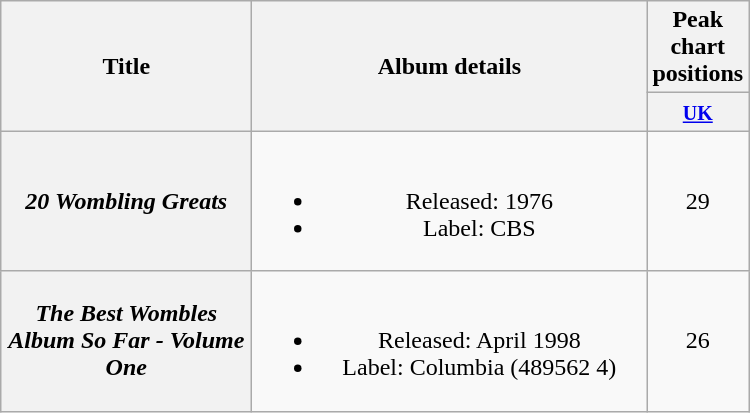<table class="wikitable plainrowheaders" style="text-align:center;" border="1">
<tr>
<th scope="col" rowspan="2" style="width:10em;">Title</th>
<th scope="col" rowspan="2" style="width:16em;">Album details</th>
<th scope="col" colspan="1">Peak chart positions</th>
</tr>
<tr>
<th width="35"><small><a href='#'>UK</a><br></small></th>
</tr>
<tr>
<th scope="row"><em>20 Wombling Greats</em></th>
<td><br><ul><li>Released: 1976</li><li>Label: CBS</li></ul></td>
<td>29</td>
</tr>
<tr>
<th scope="row"><em>The Best Wombles Album So Far - Volume One</em></th>
<td><br><ul><li>Released: April 1998</li><li>Label: Columbia (489562 4)</li></ul></td>
<td>26</td>
</tr>
</table>
